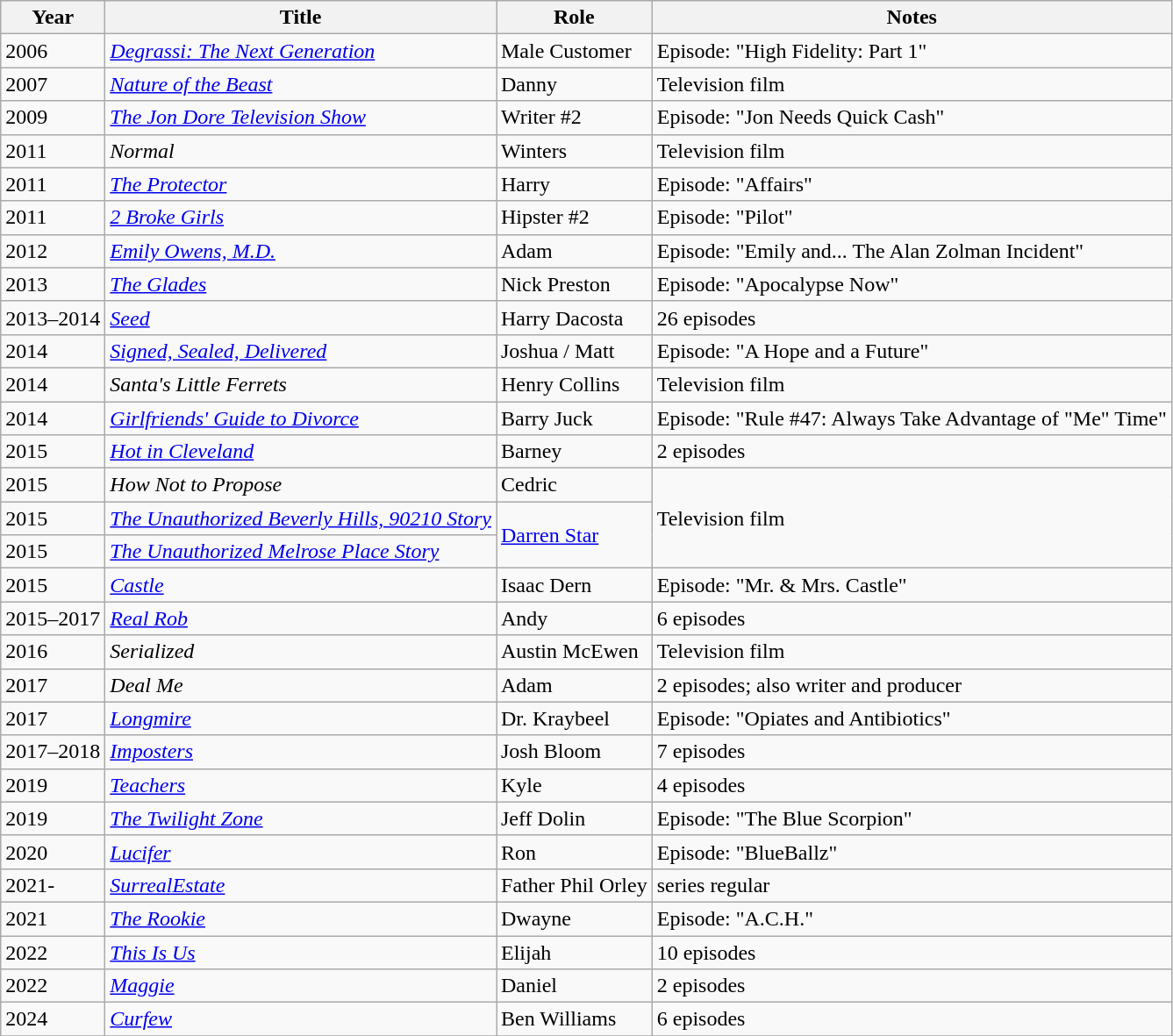<table class="wikitable sortable">
<tr>
<th>Year</th>
<th>Title</th>
<th>Role</th>
<th class="unsortable">Notes</th>
</tr>
<tr>
<td>2006</td>
<td><em><a href='#'>Degrassi: The Next Generation</a></em></td>
<td>Male Customer</td>
<td>Episode: "High Fidelity: Part 1"</td>
</tr>
<tr>
<td>2007</td>
<td><a href='#'><em>Nature of the Beast</em></a></td>
<td>Danny</td>
<td>Television film</td>
</tr>
<tr>
<td>2009</td>
<td data-sort-value="Jon Dore Television Show, The"><em><a href='#'>The Jon Dore Television Show</a></em></td>
<td>Writer #2</td>
<td>Episode: "Jon Needs Quick Cash"</td>
</tr>
<tr>
<td>2011</td>
<td><em>Normal</em></td>
<td>Winters</td>
<td>Television film</td>
</tr>
<tr>
<td>2011</td>
<td data-sort-value="Protector, The"><a href='#'><em>The Protector</em></a></td>
<td>Harry</td>
<td>Episode: "Affairs"</td>
</tr>
<tr>
<td>2011</td>
<td><em><a href='#'>2 Broke Girls</a></em></td>
<td>Hipster #2</td>
<td>Episode: "Pilot"</td>
</tr>
<tr>
<td>2012</td>
<td><em><a href='#'>Emily Owens, M.D.</a></em></td>
<td>Adam</td>
<td>Episode: "Emily and... The Alan Zolman Incident"</td>
</tr>
<tr>
<td>2013</td>
<td data-sort-value="Glades, The"><a href='#'><em>The Glades</em></a></td>
<td>Nick Preston</td>
<td>Episode: "Apocalypse Now"</td>
</tr>
<tr>
<td>2013–2014</td>
<td><a href='#'><em>Seed</em></a></td>
<td>Harry Dacosta</td>
<td>26 episodes</td>
</tr>
<tr>
<td>2014</td>
<td><a href='#'><em>Signed, Sealed, Delivered</em></a></td>
<td>Joshua / Matt</td>
<td>Episode: "A Hope and a Future"</td>
</tr>
<tr>
<td>2014</td>
<td><em>Santa's Little Ferrets</em></td>
<td>Henry Collins</td>
<td>Television film</td>
</tr>
<tr>
<td>2014</td>
<td><em><a href='#'>Girlfriends' Guide to Divorce</a></em></td>
<td>Barry Juck</td>
<td>Episode: "Rule #47: Always Take Advantage of "Me" Time"</td>
</tr>
<tr>
<td>2015</td>
<td><em><a href='#'>Hot in Cleveland</a></em></td>
<td>Barney</td>
<td>2 episodes</td>
</tr>
<tr>
<td>2015</td>
<td><em>How Not to Propose</em></td>
<td>Cedric</td>
<td rowspan="3">Television film</td>
</tr>
<tr>
<td>2015</td>
<td data-sort-value="Unauthorized Beverly Hills, 90210 Story, The"><em><a href='#'>The Unauthorized Beverly Hills, 90210 Story</a></em></td>
<td rowspan="2"><a href='#'>Darren Star</a></td>
</tr>
<tr>
<td>2015</td>
<td data-sort-value="Unauthorized Melrose Place Story, The"><em><a href='#'>The Unauthorized Melrose Place Story</a></em></td>
</tr>
<tr>
<td>2015</td>
<td><a href='#'><em>Castle</em></a></td>
<td>Isaac Dern</td>
<td>Episode: "Mr. & Mrs. Castle"</td>
</tr>
<tr>
<td>2015–2017</td>
<td><em><a href='#'>Real Rob</a></em></td>
<td>Andy</td>
<td>6 episodes</td>
</tr>
<tr>
<td>2016</td>
<td><em>Serialized</em></td>
<td>Austin McEwen</td>
<td>Television film</td>
</tr>
<tr>
<td>2017</td>
<td><em>Deal Me</em></td>
<td>Adam</td>
<td>2 episodes; also writer and producer</td>
</tr>
<tr>
<td>2017</td>
<td><a href='#'><em>Longmire</em></a></td>
<td>Dr. Kraybeel</td>
<td>Episode: "Opiates and Antibiotics"</td>
</tr>
<tr>
<td>2017–2018</td>
<td><a href='#'><em>Imposters</em></a></td>
<td>Josh Bloom</td>
<td>7 episodes</td>
</tr>
<tr>
<td>2019</td>
<td><a href='#'><em>Teachers</em></a></td>
<td>Kyle</td>
<td>4 episodes</td>
</tr>
<tr>
<td>2019</td>
<td data-sort-value="Twilight Zone, The"><a href='#'><em>The Twilight Zone</em></a></td>
<td>Jeff Dolin</td>
<td>Episode: "The Blue Scorpion"</td>
</tr>
<tr>
<td>2020</td>
<td><a href='#'><em>Lucifer</em></a></td>
<td>Ron</td>
<td>Episode: "BlueBallz"</td>
</tr>
<tr>
<td>2021-</td>
<td><em><a href='#'>SurrealEstate</a></em></td>
<td>Father Phil Orley</td>
<td>series regular</td>
</tr>
<tr>
<td>2021</td>
<td data-sort-value="Rookie, The"><a href='#'><em>The Rookie</em></a></td>
<td>Dwayne</td>
<td>Episode: "A.C.H."</td>
</tr>
<tr>
<td>2022</td>
<td><em><a href='#'>This Is Us</a></em></td>
<td>Elijah</td>
<td>10 episodes</td>
</tr>
<tr>
<td>2022</td>
<td><em><a href='#'>Maggie</a></em></td>
<td>Daniel</td>
<td>2 episodes</td>
</tr>
<tr>
<td>2024</td>
<td><em><a href='#'>Curfew</a></em></td>
<td>Ben Williams</td>
<td>6 episodes</td>
</tr>
<tr>
</tr>
</table>
